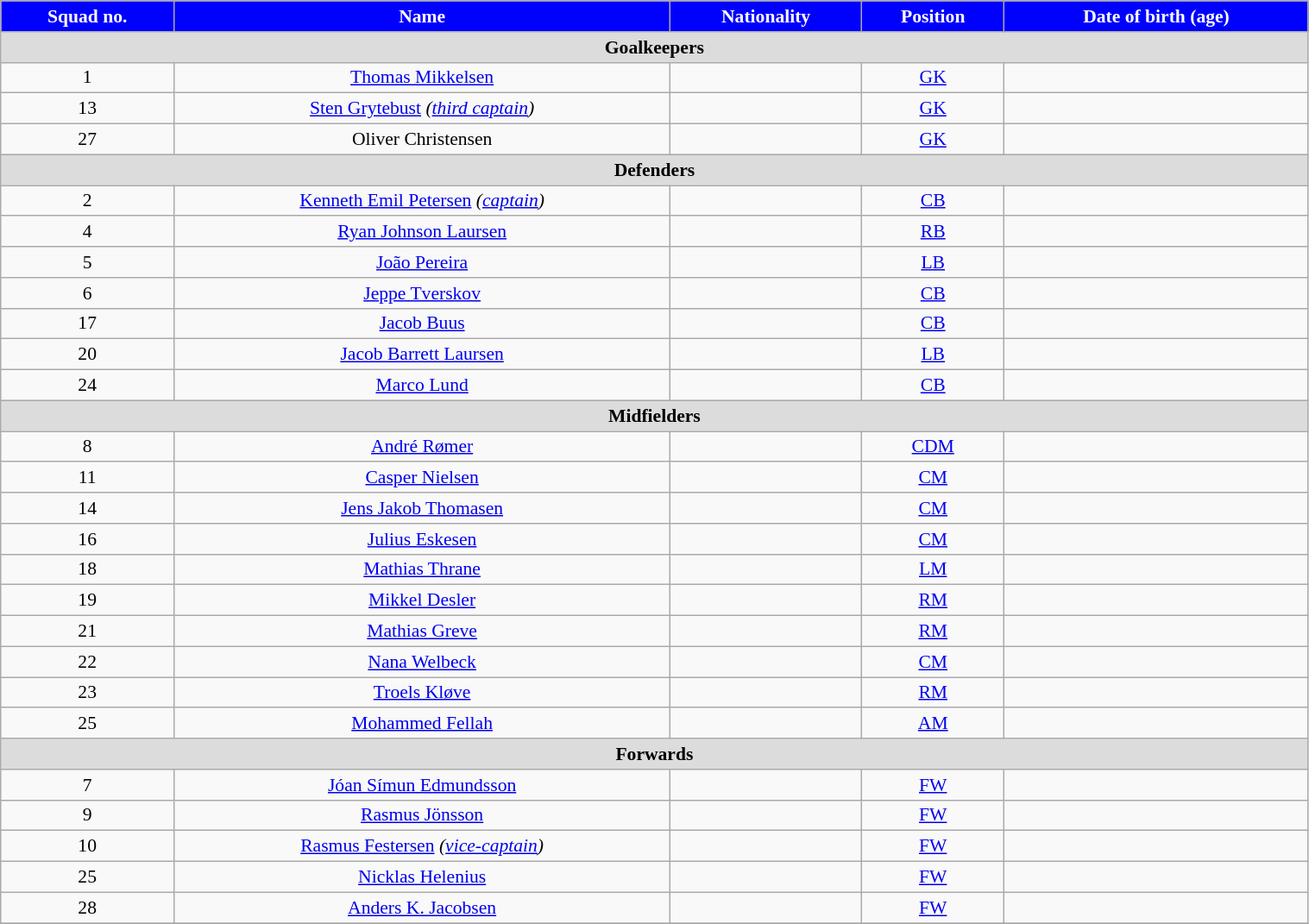<table class="wikitable" style="text-align:center; font-size:90%; width:80%">
<tr>
<th style="background:#0000ff; color:white; text-align:center">Squad no.</th>
<th style="background:#0000ff; color:white; text-align:center">Name</th>
<th style="background:#0000ff; color:white; text-align:center">Nationality</th>
<th style="background:#0000ff; color:white; text-align:center">Position</th>
<th style="background:#0000ff; color:white; text-align:center">Date of birth (age)</th>
</tr>
<tr>
<th colspan=6 style="background:#dcdcdc; text-align:center">Goalkeepers</th>
</tr>
<tr>
<td>1</td>
<td><a href='#'>Thomas Mikkelsen</a></td>
<td></td>
<td><a href='#'>GK</a></td>
<td></td>
</tr>
<tr>
<td>13</td>
<td><a href='#'>Sten Grytebust</a> <em>(<a href='#'>third captain</a>)</em></td>
<td></td>
<td><a href='#'>GK</a></td>
<td></td>
</tr>
<tr>
<td>27</td>
<td>Oliver Christensen</td>
<td></td>
<td><a href='#'>GK</a></td>
<td></td>
</tr>
<tr>
<th colspan=6 style="background:#dcdcdc; text-align:center">Defenders</th>
</tr>
<tr>
<td>2</td>
<td><a href='#'>Kenneth Emil Petersen</a> <em>(<a href='#'>captain</a>)</em></td>
<td></td>
<td><a href='#'>CB</a></td>
<td></td>
</tr>
<tr>
<td>4</td>
<td><a href='#'>Ryan Johnson Laursen</a></td>
<td></td>
<td><a href='#'>RB</a></td>
<td></td>
</tr>
<tr>
<td>5</td>
<td><a href='#'>João Pereira</a></td>
<td></td>
<td><a href='#'>LB</a></td>
<td></td>
</tr>
<tr>
<td>6</td>
<td><a href='#'>Jeppe Tverskov</a></td>
<td></td>
<td><a href='#'>CB</a></td>
<td></td>
</tr>
<tr>
<td>17</td>
<td><a href='#'>Jacob Buus</a></td>
<td></td>
<td><a href='#'>CB</a></td>
<td></td>
</tr>
<tr>
<td>20</td>
<td><a href='#'>Jacob Barrett Laursen</a></td>
<td></td>
<td><a href='#'>LB</a></td>
<td></td>
</tr>
<tr>
<td>24</td>
<td><a href='#'>Marco Lund</a></td>
<td></td>
<td><a href='#'>CB</a></td>
<td></td>
</tr>
<tr>
<th colspan=6 style="background:#dcdcdc; text-align:center">Midfielders</th>
</tr>
<tr>
<td>8</td>
<td><a href='#'>André Rømer</a></td>
<td></td>
<td><a href='#'>CDM</a></td>
<td></td>
</tr>
<tr>
<td>11</td>
<td><a href='#'>Casper Nielsen</a></td>
<td></td>
<td><a href='#'>CM</a></td>
<td></td>
</tr>
<tr>
<td>14</td>
<td><a href='#'>Jens Jakob Thomasen</a></td>
<td></td>
<td><a href='#'>CM</a></td>
<td></td>
</tr>
<tr>
<td>16</td>
<td><a href='#'>Julius Eskesen</a></td>
<td></td>
<td><a href='#'>CM</a></td>
<td></td>
</tr>
<tr>
<td>18</td>
<td><a href='#'>Mathias Thrane</a></td>
<td></td>
<td><a href='#'>LM</a></td>
<td></td>
</tr>
<tr>
<td>19</td>
<td><a href='#'>Mikkel Desler</a></td>
<td></td>
<td><a href='#'>RM</a></td>
<td></td>
</tr>
<tr>
<td>21</td>
<td><a href='#'>Mathias Greve</a></td>
<td></td>
<td><a href='#'>RM</a></td>
<td></td>
</tr>
<tr>
<td>22</td>
<td><a href='#'>Nana Welbeck</a></td>
<td></td>
<td><a href='#'>CM</a></td>
<td></td>
</tr>
<tr>
<td>23</td>
<td><a href='#'>Troels Kløve</a></td>
<td></td>
<td><a href='#'>RM</a></td>
<td></td>
</tr>
<tr>
<td>25</td>
<td><a href='#'>Mohammed Fellah</a></td>
<td></td>
<td><a href='#'>AM</a></td>
<td></td>
</tr>
<tr>
<th colspan=6 style="background:#dcdcdc; text-align:center">Forwards</th>
</tr>
<tr>
<td>7</td>
<td><a href='#'>Jóan Símun Edmundsson</a></td>
<td></td>
<td><a href='#'>FW</a></td>
<td></td>
</tr>
<tr>
<td>9</td>
<td><a href='#'>Rasmus Jönsson</a></td>
<td></td>
<td><a href='#'>FW</a></td>
<td></td>
</tr>
<tr>
<td>10</td>
<td><a href='#'>Rasmus Festersen</a> <em>(<a href='#'>vice-captain</a>)</em></td>
<td></td>
<td><a href='#'>FW</a></td>
<td></td>
</tr>
<tr>
<td>25</td>
<td><a href='#'>Nicklas Helenius</a></td>
<td></td>
<td><a href='#'>FW</a></td>
<td></td>
</tr>
<tr>
<td>28</td>
<td><a href='#'>Anders K. Jacobsen</a></td>
<td></td>
<td><a href='#'>FW</a></td>
<td></td>
</tr>
<tr>
</tr>
</table>
